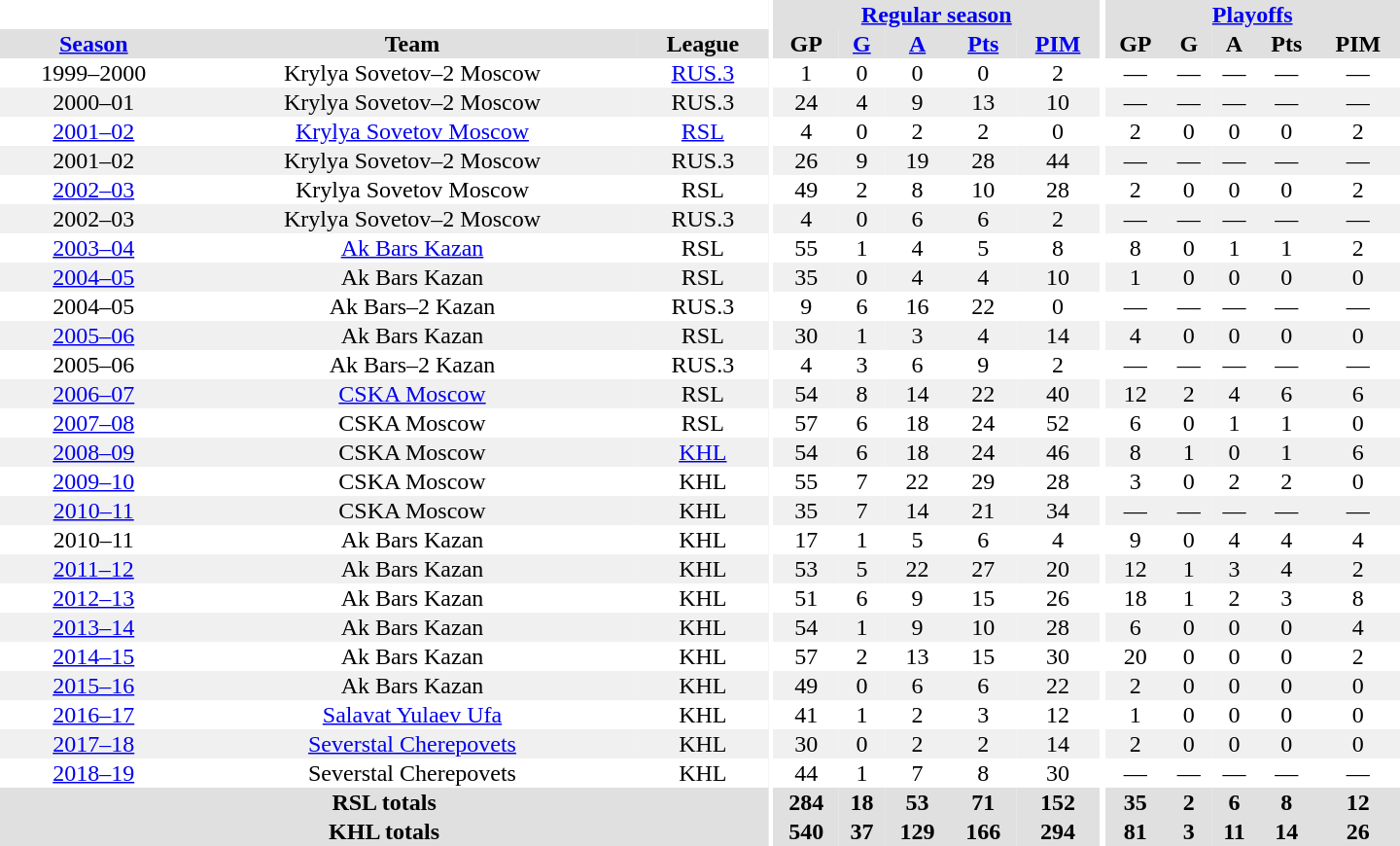<table border="0" cellpadding="1" cellspacing="0" style="text-align:center; width:60em">
<tr bgcolor="#e0e0e0">
<th colspan="3"  bgcolor="#ffffff"></th>
<th rowspan="100" bgcolor="#ffffff"></th>
<th colspan="5"><a href='#'>Regular season</a></th>
<th rowspan="100" bgcolor="#ffffff"></th>
<th colspan="5"><a href='#'>Playoffs</a></th>
</tr>
<tr bgcolor="#e0e0e0">
<th><a href='#'>Season</a></th>
<th>Team</th>
<th>League</th>
<th>GP</th>
<th><a href='#'>G</a></th>
<th><a href='#'>A</a></th>
<th><a href='#'>Pts</a></th>
<th><a href='#'>PIM</a></th>
<th>GP</th>
<th>G</th>
<th>A</th>
<th>Pts</th>
<th>PIM</th>
</tr>
<tr>
<td>1999–2000</td>
<td>Krylya Sovetov–2 Moscow</td>
<td><a href='#'>RUS.3</a></td>
<td>1</td>
<td>0</td>
<td>0</td>
<td>0</td>
<td>2</td>
<td>—</td>
<td>—</td>
<td>—</td>
<td>—</td>
<td>—</td>
</tr>
<tr bgcolor="#f0f0f0">
<td>2000–01</td>
<td>Krylya Sovetov–2 Moscow</td>
<td>RUS.3</td>
<td>24</td>
<td>4</td>
<td>9</td>
<td>13</td>
<td>10</td>
<td>—</td>
<td>—</td>
<td>—</td>
<td>—</td>
<td>—</td>
</tr>
<tr>
<td><a href='#'>2001–02</a></td>
<td><a href='#'>Krylya Sovetov Moscow</a></td>
<td><a href='#'>RSL</a></td>
<td>4</td>
<td>0</td>
<td>2</td>
<td>2</td>
<td>0</td>
<td>2</td>
<td>0</td>
<td>0</td>
<td>0</td>
<td>2</td>
</tr>
<tr bgcolor="#f0f0f0">
<td>2001–02</td>
<td>Krylya Sovetov–2 Moscow</td>
<td>RUS.3</td>
<td>26</td>
<td>9</td>
<td>19</td>
<td>28</td>
<td>44</td>
<td>—</td>
<td>—</td>
<td>—</td>
<td>—</td>
<td>—</td>
</tr>
<tr>
<td><a href='#'>2002–03</a></td>
<td>Krylya Sovetov Moscow</td>
<td>RSL</td>
<td>49</td>
<td>2</td>
<td>8</td>
<td>10</td>
<td>28</td>
<td>2</td>
<td>0</td>
<td>0</td>
<td>0</td>
<td>2</td>
</tr>
<tr bgcolor="#f0f0f0">
<td>2002–03</td>
<td>Krylya Sovetov–2 Moscow</td>
<td>RUS.3</td>
<td>4</td>
<td>0</td>
<td>6</td>
<td>6</td>
<td>2</td>
<td>—</td>
<td>—</td>
<td>—</td>
<td>—</td>
<td>—</td>
</tr>
<tr>
<td><a href='#'>2003–04</a></td>
<td><a href='#'>Ak Bars Kazan</a></td>
<td>RSL</td>
<td>55</td>
<td>1</td>
<td>4</td>
<td>5</td>
<td>8</td>
<td>8</td>
<td>0</td>
<td>1</td>
<td>1</td>
<td>2</td>
</tr>
<tr bgcolor="#f0f0f0">
<td><a href='#'>2004–05</a></td>
<td>Ak Bars Kazan</td>
<td>RSL</td>
<td>35</td>
<td>0</td>
<td>4</td>
<td>4</td>
<td>10</td>
<td>1</td>
<td>0</td>
<td>0</td>
<td>0</td>
<td>0</td>
</tr>
<tr>
<td>2004–05</td>
<td>Ak Bars–2 Kazan</td>
<td>RUS.3</td>
<td>9</td>
<td>6</td>
<td>16</td>
<td>22</td>
<td>0</td>
<td>—</td>
<td>—</td>
<td>—</td>
<td>—</td>
<td>—</td>
</tr>
<tr bgcolor="#f0f0f0">
<td><a href='#'>2005–06</a></td>
<td>Ak Bars Kazan</td>
<td>RSL</td>
<td>30</td>
<td>1</td>
<td>3</td>
<td>4</td>
<td>14</td>
<td>4</td>
<td>0</td>
<td>0</td>
<td>0</td>
<td>0</td>
</tr>
<tr>
<td>2005–06</td>
<td>Ak Bars–2 Kazan</td>
<td>RUS.3</td>
<td>4</td>
<td>3</td>
<td>6</td>
<td>9</td>
<td>2</td>
<td>—</td>
<td>—</td>
<td>—</td>
<td>—</td>
<td>—</td>
</tr>
<tr bgcolor="#f0f0f0">
<td><a href='#'>2006–07</a></td>
<td><a href='#'>CSKA Moscow</a></td>
<td>RSL</td>
<td>54</td>
<td>8</td>
<td>14</td>
<td>22</td>
<td>40</td>
<td>12</td>
<td>2</td>
<td>4</td>
<td>6</td>
<td>6</td>
</tr>
<tr>
<td><a href='#'>2007–08</a></td>
<td>CSKA Moscow</td>
<td>RSL</td>
<td>57</td>
<td>6</td>
<td>18</td>
<td>24</td>
<td>52</td>
<td>6</td>
<td>0</td>
<td>1</td>
<td>1</td>
<td>0</td>
</tr>
<tr bgcolor="#f0f0f0">
<td><a href='#'>2008–09</a></td>
<td>CSKA Moscow</td>
<td><a href='#'>KHL</a></td>
<td>54</td>
<td>6</td>
<td>18</td>
<td>24</td>
<td>46</td>
<td>8</td>
<td>1</td>
<td>0</td>
<td>1</td>
<td>6</td>
</tr>
<tr>
<td><a href='#'>2009–10</a></td>
<td>CSKA Moscow</td>
<td>KHL</td>
<td>55</td>
<td>7</td>
<td>22</td>
<td>29</td>
<td>28</td>
<td>3</td>
<td>0</td>
<td>2</td>
<td>2</td>
<td>0</td>
</tr>
<tr bgcolor="#f0f0f0">
<td><a href='#'>2010–11</a></td>
<td>CSKA Moscow</td>
<td>KHL</td>
<td>35</td>
<td>7</td>
<td>14</td>
<td>21</td>
<td>34</td>
<td>—</td>
<td>—</td>
<td>—</td>
<td>—</td>
<td>—</td>
</tr>
<tr>
<td>2010–11</td>
<td>Ak Bars Kazan</td>
<td>KHL</td>
<td>17</td>
<td>1</td>
<td>5</td>
<td>6</td>
<td>4</td>
<td>9</td>
<td>0</td>
<td>4</td>
<td>4</td>
<td>4</td>
</tr>
<tr bgcolor="#f0f0f0">
<td><a href='#'>2011–12</a></td>
<td>Ak Bars Kazan</td>
<td>KHL</td>
<td>53</td>
<td>5</td>
<td>22</td>
<td>27</td>
<td>20</td>
<td>12</td>
<td>1</td>
<td>3</td>
<td>4</td>
<td>2</td>
</tr>
<tr>
<td><a href='#'>2012–13</a></td>
<td>Ak Bars Kazan</td>
<td>KHL</td>
<td>51</td>
<td>6</td>
<td>9</td>
<td>15</td>
<td>26</td>
<td>18</td>
<td>1</td>
<td>2</td>
<td>3</td>
<td>8</td>
</tr>
<tr bgcolor="#f0f0f0">
<td><a href='#'>2013–14</a></td>
<td>Ak Bars Kazan</td>
<td>KHL</td>
<td>54</td>
<td>1</td>
<td>9</td>
<td>10</td>
<td>28</td>
<td>6</td>
<td>0</td>
<td>0</td>
<td>0</td>
<td>4</td>
</tr>
<tr>
<td><a href='#'>2014–15</a></td>
<td>Ak Bars Kazan</td>
<td>KHL</td>
<td>57</td>
<td>2</td>
<td>13</td>
<td>15</td>
<td>30</td>
<td>20</td>
<td>0</td>
<td>0</td>
<td>0</td>
<td>2</td>
</tr>
<tr bgcolor="#f0f0f0">
<td><a href='#'>2015–16</a></td>
<td>Ak Bars Kazan</td>
<td>KHL</td>
<td>49</td>
<td>0</td>
<td>6</td>
<td>6</td>
<td>22</td>
<td>2</td>
<td>0</td>
<td>0</td>
<td>0</td>
<td>0</td>
</tr>
<tr>
<td><a href='#'>2016–17</a></td>
<td><a href='#'>Salavat Yulaev Ufa</a></td>
<td>KHL</td>
<td>41</td>
<td>1</td>
<td>2</td>
<td>3</td>
<td>12</td>
<td>1</td>
<td>0</td>
<td>0</td>
<td>0</td>
<td>0</td>
</tr>
<tr bgcolor="#f0f0f0">
<td><a href='#'>2017–18</a></td>
<td><a href='#'>Severstal Cherepovets</a></td>
<td>KHL</td>
<td>30</td>
<td>0</td>
<td>2</td>
<td>2</td>
<td>14</td>
<td>2</td>
<td>0</td>
<td>0</td>
<td>0</td>
<td>0</td>
</tr>
<tr>
<td><a href='#'>2018–19</a></td>
<td>Severstal Cherepovets</td>
<td>KHL</td>
<td>44</td>
<td>1</td>
<td>7</td>
<td>8</td>
<td>30</td>
<td>—</td>
<td>—</td>
<td>—</td>
<td>—</td>
<td>—</td>
</tr>
<tr bgcolor="#e0e0e0">
<th colspan="3">RSL totals</th>
<th>284</th>
<th>18</th>
<th>53</th>
<th>71</th>
<th>152</th>
<th>35</th>
<th>2</th>
<th>6</th>
<th>8</th>
<th>12</th>
</tr>
<tr bgcolor="#e0e0e0">
<th colspan="3">KHL totals</th>
<th>540</th>
<th>37</th>
<th>129</th>
<th>166</th>
<th>294</th>
<th>81</th>
<th>3</th>
<th>11</th>
<th>14</th>
<th>26</th>
</tr>
</table>
